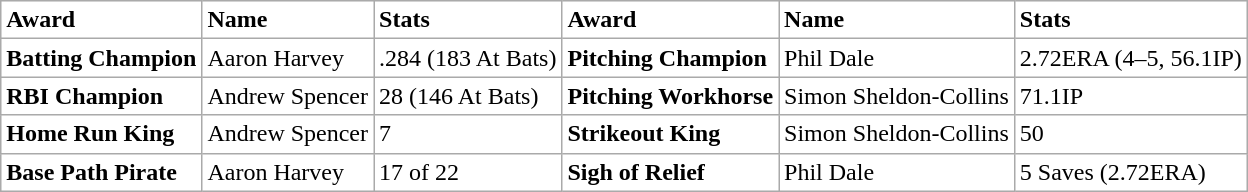<table class="wikitable">
<tr bgcolor="#FFFFFF">
<td><strong>Award</strong></td>
<td><strong>Name</strong></td>
<td><strong>Stats</strong></td>
<td><strong>Award</strong></td>
<td><strong>Name</strong></td>
<td><strong>Stats</strong></td>
</tr>
<tr bgcolor="#FFFFFF">
<td><strong>Batting Champion</strong></td>
<td>Aaron Harvey</td>
<td>.284 (183 At Bats)</td>
<td><strong>Pitching Champion</strong></td>
<td>Phil Dale</td>
<td>2.72ERA (4–5, 56.1IP)</td>
</tr>
<tr bgcolor="#FFFFFF">
<td><strong>RBI Champion</strong></td>
<td>Andrew Spencer</td>
<td>28  (146 At Bats)</td>
<td><strong>Pitching Workhorse</strong></td>
<td>Simon Sheldon-Collins</td>
<td>71.1IP</td>
</tr>
<tr bgcolor="#FFFFFF">
<td><strong>Home Run King</strong></td>
<td>Andrew Spencer</td>
<td>7</td>
<td><strong>Strikeout King</strong></td>
<td>Simon Sheldon-Collins</td>
<td>50</td>
</tr>
<tr bgcolor="#FFFFFF">
<td><strong>Base Path Pirate</strong></td>
<td>Aaron Harvey</td>
<td>17 of 22</td>
<td><strong>Sigh of Relief</strong></td>
<td>Phil Dale</td>
<td>5 Saves (2.72ERA)</td>
</tr>
</table>
